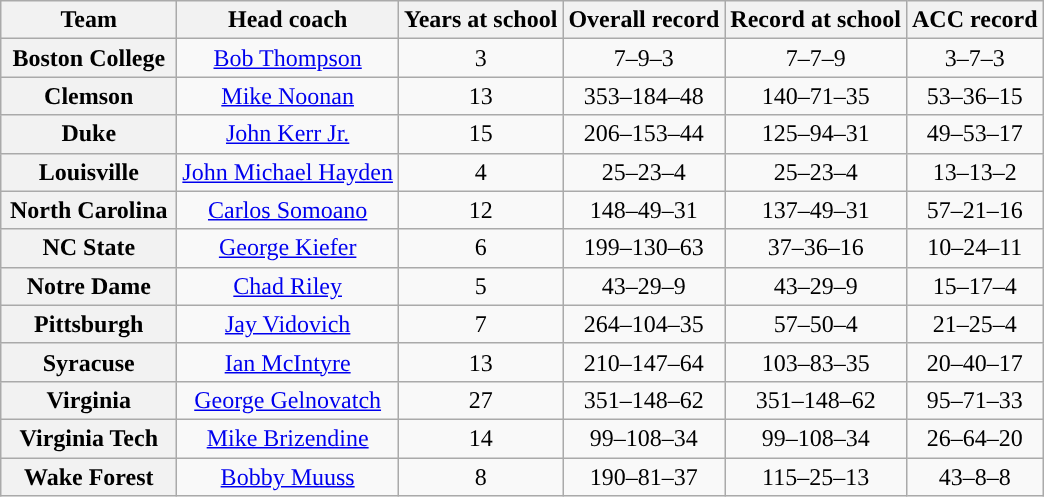<table class="wikitable sortable" style="text-align: center;">
<tr>
<th width="110">Team</th>
<th>Head coach</th>
<th>Years at school</th>
<th>Overall record</th>
<th>Record at school</th>
<th>ACC record</th>
</tr>
<tr>
<th>Boston College</th>
<td><a href='#'>Bob Thompson</a></td>
<td>3</td>
<td>7–9–3</td>
<td>7–7–9</td>
<td>3–7–3</td>
</tr>
<tr>
<th>Clemson</th>
<td><a href='#'>Mike Noonan</a></td>
<td>13</td>
<td>353–184–48</td>
<td>140–71–35</td>
<td>53–36–15</td>
</tr>
<tr>
<th>Duke</th>
<td><a href='#'>John Kerr Jr.</a></td>
<td>15</td>
<td>206–153–44</td>
<td>125–94–31</td>
<td>49–53–17</td>
</tr>
<tr>
<th>Louisville</th>
<td><a href='#'>John Michael Hayden</a></td>
<td>4</td>
<td>25–23–4</td>
<td>25–23–4</td>
<td>13–13–2</td>
</tr>
<tr>
<th>North Carolina</th>
<td><a href='#'>Carlos Somoano</a></td>
<td>12</td>
<td>148–49–31</td>
<td>137–49–31</td>
<td>57–21–16</td>
</tr>
<tr>
<th>NC State</th>
<td><a href='#'>George Kiefer</a></td>
<td>6</td>
<td>199–130–63</td>
<td>37–36–16</td>
<td>10–24–11</td>
</tr>
<tr>
<th>Notre Dame</th>
<td><a href='#'>Chad Riley</a></td>
<td>5</td>
<td>43–29–9</td>
<td>43–29–9</td>
<td>15–17–4</td>
</tr>
<tr>
<th>Pittsburgh</th>
<td><a href='#'>Jay Vidovich</a></td>
<td>7</td>
<td>264–104–35</td>
<td>57–50–4</td>
<td>21–25–4</td>
</tr>
<tr>
<th>Syracuse</th>
<td><a href='#'>Ian McIntyre</a></td>
<td>13</td>
<td>210–147–64</td>
<td>103–83–35</td>
<td>20–40–17</td>
</tr>
<tr>
<th>Virginia</th>
<td><a href='#'>George Gelnovatch</a></td>
<td>27</td>
<td>351–148–62</td>
<td>351–148–62</td>
<td>95–71–33</td>
</tr>
<tr>
<th>Virginia Tech</th>
<td><a href='#'>Mike Brizendine</a></td>
<td>14</td>
<td>99–108–34</td>
<td>99–108–34</td>
<td>26–64–20</td>
</tr>
<tr>
<th>Wake Forest</th>
<td><a href='#'>Bobby Muuss</a></td>
<td>8</td>
<td>190–81–37</td>
<td>115–25–13</td>
<td>43–8–8</td>
</tr>
</table>
